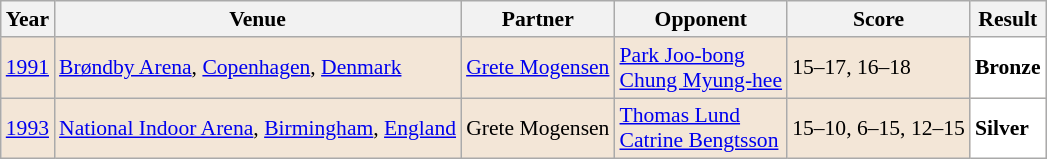<table class="sortable wikitable" style="font-size: 90%;">
<tr>
<th>Year</th>
<th>Venue</th>
<th>Partner</th>
<th>Opponent</th>
<th>Score</th>
<th>Result</th>
</tr>
<tr style="background:#F3E6D7">
<td align="center"><a href='#'>1991</a></td>
<td align="left"><a href='#'>Brøndby Arena</a>, <a href='#'>Copenhagen</a>, <a href='#'>Denmark</a></td>
<td align="left"> <a href='#'>Grete Mogensen</a></td>
<td align="left"> <a href='#'>Park Joo-bong</a> <br>  <a href='#'>Chung Myung-hee</a></td>
<td align="left">15–17, 16–18</td>
<td style="text-align:left; background: white"> <strong>Bronze</strong></td>
</tr>
<tr style="background:#F3E6D7">
<td align="center"><a href='#'>1993</a></td>
<td align="left"><a href='#'>National Indoor Arena</a>, <a href='#'>Birmingham</a>, <a href='#'>England</a></td>
<td align="left"> Grete Mogensen</td>
<td align="left"> <a href='#'>Thomas Lund</a> <br>  <a href='#'>Catrine Bengtsson</a></td>
<td align="left">15–10, 6–15, 12–15</td>
<td style="text-align:left; background: white"> <strong>Silver</strong></td>
</tr>
</table>
